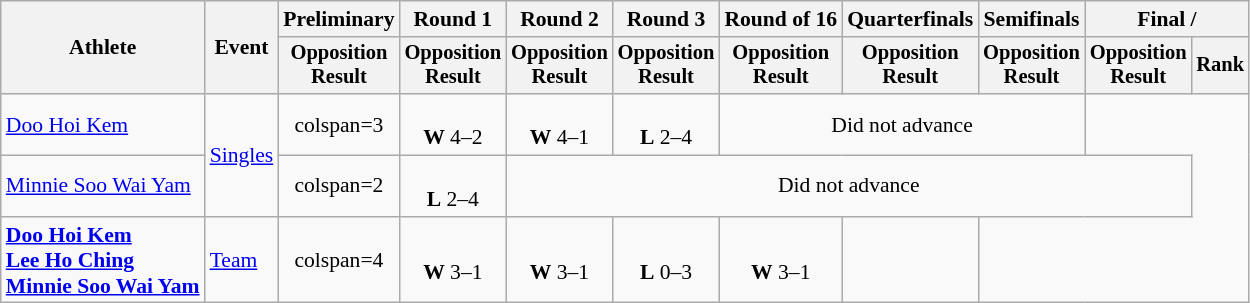<table class="wikitable" style="font-size:90%;">
<tr>
<th rowspan=2>Athlete</th>
<th rowspan=2>Event</th>
<th>Preliminary</th>
<th>Round 1</th>
<th>Round 2</th>
<th>Round 3</th>
<th>Round of 16</th>
<th>Quarterfinals</th>
<th>Semifinals</th>
<th colspan=2>Final / </th>
</tr>
<tr style="font-size:95%">
<th>Opposition<br>Result</th>
<th>Opposition<br>Result</th>
<th>Opposition<br>Result</th>
<th>Opposition<br>Result</th>
<th>Opposition<br>Result</th>
<th>Opposition<br>Result</th>
<th>Opposition<br>Result</th>
<th>Opposition<br>Result</th>
<th>Rank</th>
</tr>
<tr align=center>
<td align=left><a href='#'>Doo Hoi Kem</a></td>
<td align=left rowspan=2><a href='#'>Singles</a></td>
<td>colspan=3 </td>
<td><br><strong>W</strong> 4–2</td>
<td><br><strong>W</strong> 4–1</td>
<td> <br> <strong>L</strong> 2–4</td>
<td colspan=3>Did not advance</td>
</tr>
<tr align=center>
<td align=left><a href='#'>Minnie Soo Wai Yam</a></td>
<td>colspan=2 </td>
<td><br><strong>L</strong> 2–4</td>
<td colspan=6>Did not advance</td>
</tr>
<tr align=center>
<td align=left><strong><a href='#'>Doo Hoi Kem</a><br><a href='#'>Lee Ho Ching</a><br><a href='#'>Minnie Soo Wai Yam</a></strong></td>
<td align=left><a href='#'>Team</a></td>
<td>colspan=4 </td>
<td><br><strong>W</strong> 3–1</td>
<td><br><strong>W</strong> 3–1</td>
<td><br><strong>L</strong> 0–3</td>
<td><br><strong>W</strong> 3–1</td>
<td></td>
</tr>
</table>
